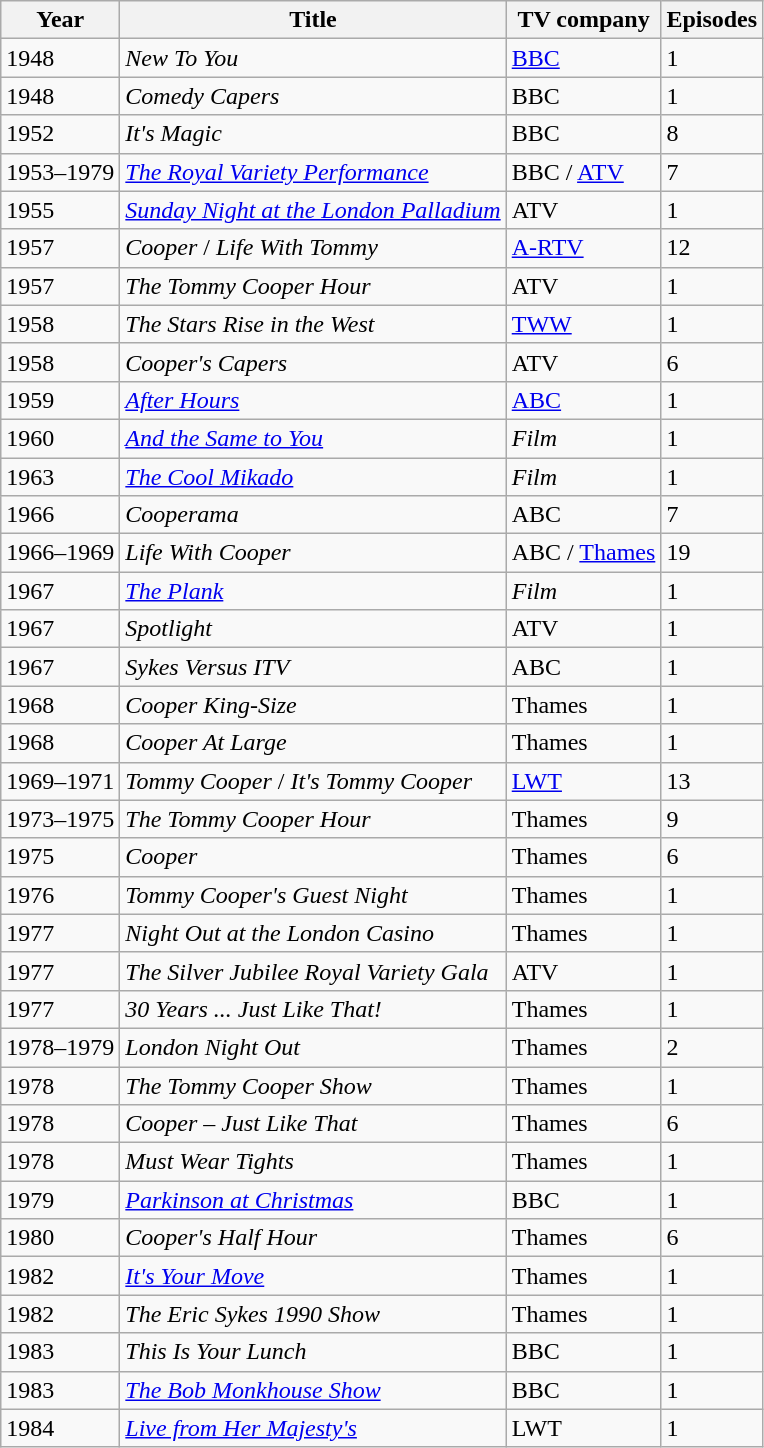<table class="wikitable">
<tr>
<th>Year</th>
<th>Title</th>
<th>TV company</th>
<th>Episodes</th>
</tr>
<tr>
<td>1948</td>
<td><em>New To You</em></td>
<td><a href='#'>BBC</a></td>
<td>1</td>
</tr>
<tr>
<td>1948</td>
<td><em>Comedy Capers</em></td>
<td>BBC</td>
<td>1</td>
</tr>
<tr>
<td>1952</td>
<td><em>It's Magic</em></td>
<td>BBC</td>
<td>8</td>
</tr>
<tr>
<td>1953–1979</td>
<td><em><a href='#'>The Royal Variety Performance</a></em></td>
<td>BBC / <a href='#'>ATV</a></td>
<td>7</td>
</tr>
<tr>
<td>1955</td>
<td><em><a href='#'>Sunday Night at the London Palladium</a></em></td>
<td>ATV</td>
<td>1</td>
</tr>
<tr>
<td>1957</td>
<td><em>Cooper</em> / <em>Life With Tommy</em></td>
<td><a href='#'>A-RTV</a></td>
<td>12</td>
</tr>
<tr>
<td>1957</td>
<td><em>The Tommy Cooper Hour</em></td>
<td>ATV</td>
<td>1</td>
</tr>
<tr>
<td>1958</td>
<td><em>The Stars Rise in the West</em></td>
<td><a href='#'>TWW</a></td>
<td>1</td>
</tr>
<tr>
<td>1958</td>
<td><em>Cooper's Capers</em></td>
<td>ATV</td>
<td>6</td>
</tr>
<tr>
<td>1959</td>
<td><em><a href='#'>After Hours</a></em></td>
<td><a href='#'>ABC</a></td>
<td>1</td>
</tr>
<tr>
<td>1960</td>
<td><em><a href='#'>And the Same to You</a></em></td>
<td><em>Film</em></td>
<td>1</td>
</tr>
<tr>
<td>1963</td>
<td><em><a href='#'>The Cool Mikado</a></em></td>
<td><em>Film</em></td>
<td>1</td>
</tr>
<tr>
<td>1966</td>
<td><em>Cooperama</em></td>
<td>ABC</td>
<td>7</td>
</tr>
<tr>
<td>1966–1969</td>
<td><em>Life With Cooper</em></td>
<td>ABC / <a href='#'>Thames</a></td>
<td>19</td>
</tr>
<tr>
<td>1967</td>
<td><em><a href='#'>The Plank</a></em></td>
<td><em>Film</em></td>
<td>1</td>
</tr>
<tr>
<td>1967</td>
<td><em>Spotlight</em></td>
<td>ATV</td>
<td>1</td>
</tr>
<tr>
<td>1967</td>
<td><em>Sykes Versus ITV</em></td>
<td>ABC</td>
<td>1</td>
</tr>
<tr>
<td>1968</td>
<td><em>Cooper King-Size</em></td>
<td>Thames</td>
<td>1</td>
</tr>
<tr>
<td>1968</td>
<td><em>Cooper At Large</em></td>
<td>Thames</td>
<td>1</td>
</tr>
<tr>
<td>1969–1971</td>
<td><em>Tommy Cooper</em> / <em>It's Tommy Cooper</em></td>
<td><a href='#'>LWT</a></td>
<td>13</td>
</tr>
<tr>
<td>1973–1975</td>
<td><em>The Tommy Cooper Hour </em></td>
<td>Thames</td>
<td>9</td>
</tr>
<tr>
<td>1975</td>
<td><em>Cooper</em></td>
<td>Thames</td>
<td>6</td>
</tr>
<tr>
<td>1976</td>
<td><em>Tommy Cooper's Guest Night</em></td>
<td>Thames</td>
<td>1</td>
</tr>
<tr>
<td>1977</td>
<td><em>Night Out at the London Casino</em></td>
<td>Thames</td>
<td>1</td>
</tr>
<tr>
<td>1977</td>
<td><em>The Silver Jubilee Royal Variety Gala</em></td>
<td>ATV</td>
<td>1</td>
</tr>
<tr>
<td>1977</td>
<td><em>30 Years ... Just Like That! </em></td>
<td>Thames</td>
<td>1</td>
</tr>
<tr>
<td>1978–1979</td>
<td><em>London Night Out</em></td>
<td>Thames</td>
<td>2</td>
</tr>
<tr>
<td>1978</td>
<td><em>The Tommy Cooper Show</em></td>
<td>Thames</td>
<td>1</td>
</tr>
<tr>
<td>1978</td>
<td><em>Cooper – Just Like That</em></td>
<td>Thames</td>
<td>6</td>
</tr>
<tr>
<td>1978</td>
<td><em>Must Wear Tights</em></td>
<td>Thames</td>
<td>1</td>
</tr>
<tr>
<td>1979</td>
<td><em><a href='#'>Parkinson at Christmas</a></em></td>
<td>BBC</td>
<td>1</td>
</tr>
<tr>
<td>1980</td>
<td><em>Cooper's Half Hour</em></td>
<td>Thames</td>
<td>6</td>
</tr>
<tr>
<td>1982</td>
<td><em><a href='#'>It's Your Move</a></em></td>
<td>Thames</td>
<td>1</td>
</tr>
<tr>
<td>1982</td>
<td><em>The Eric Sykes 1990 Show</em></td>
<td>Thames</td>
<td>1</td>
</tr>
<tr>
<td>1983</td>
<td><em>This Is Your Lunch</em></td>
<td>BBC</td>
<td>1</td>
</tr>
<tr>
<td>1983</td>
<td><em><a href='#'>The Bob Monkhouse Show</a></em></td>
<td>BBC</td>
<td>1</td>
</tr>
<tr>
<td>1984</td>
<td><em><a href='#'>Live from Her Majesty's</a></em></td>
<td>LWT</td>
<td>1</td>
</tr>
</table>
